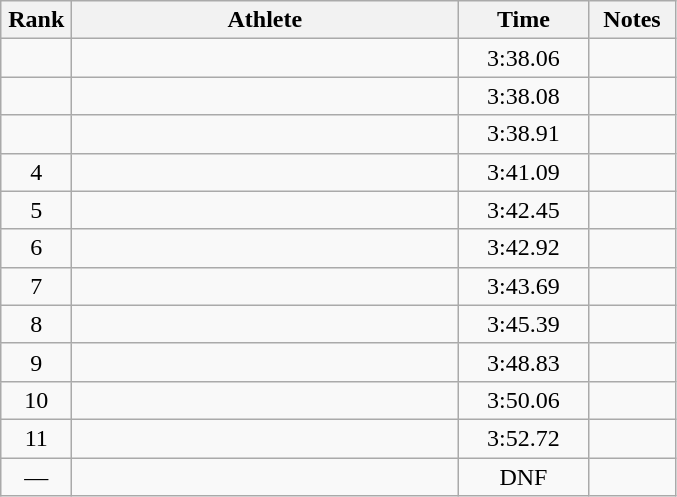<table class="wikitable" style="text-align:center">
<tr>
<th width=40>Rank</th>
<th width=250>Athlete</th>
<th width=80>Time</th>
<th width=50>Notes</th>
</tr>
<tr>
<td></td>
<td align=left></td>
<td>3:38.06</td>
<td></td>
</tr>
<tr>
<td></td>
<td align=left></td>
<td>3:38.08</td>
<td></td>
</tr>
<tr>
<td></td>
<td align=left></td>
<td>3:38.91</td>
<td></td>
</tr>
<tr>
<td>4</td>
<td align=left></td>
<td>3:41.09</td>
<td></td>
</tr>
<tr>
<td>5</td>
<td align=left></td>
<td>3:42.45</td>
<td></td>
</tr>
<tr>
<td>6</td>
<td align=left></td>
<td>3:42.92</td>
<td></td>
</tr>
<tr>
<td>7</td>
<td align=left></td>
<td>3:43.69</td>
<td></td>
</tr>
<tr>
<td>8</td>
<td align=left></td>
<td>3:45.39</td>
<td></td>
</tr>
<tr>
<td>9</td>
<td align=left></td>
<td>3:48.83</td>
<td></td>
</tr>
<tr>
<td>10</td>
<td align=left></td>
<td>3:50.06</td>
<td></td>
</tr>
<tr>
<td>11</td>
<td align=left></td>
<td>3:52.72</td>
<td></td>
</tr>
<tr>
<td>—</td>
<td align=left></td>
<td>DNF</td>
<td></td>
</tr>
</table>
